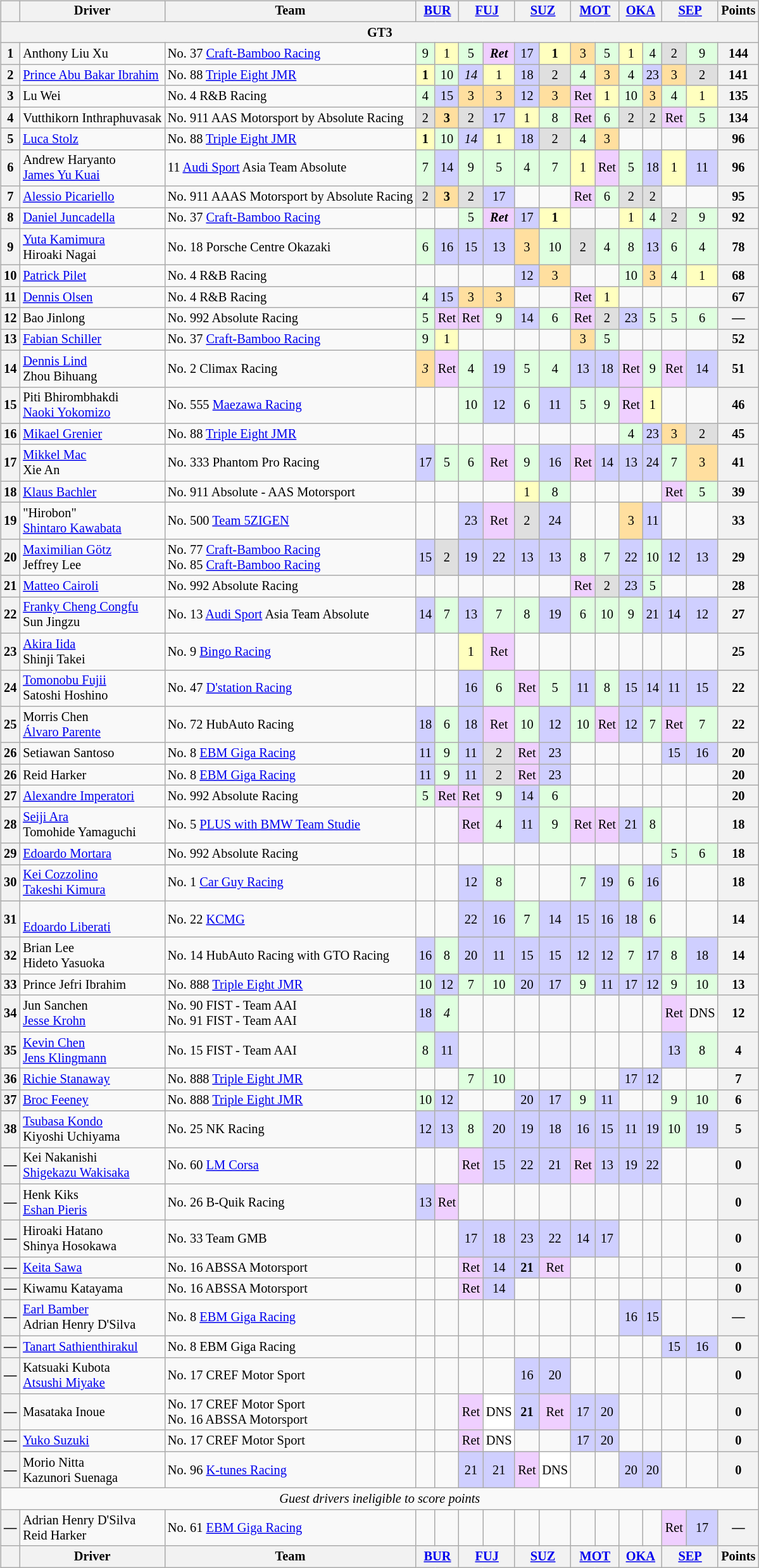<table>
<tr>
<td valign="top"><br><table class="wikitable" style="font-size: 85%; text-align:center;">
<tr>
<th></th>
<th>Driver</th>
<th>Team</th>
<th colspan="2"><a href='#'>BUR</a><br></th>
<th colspan="2"><a href='#'>FUJ</a><br></th>
<th colspan="2"><a href='#'>SUZ</a><br></th>
<th colspan="2"><a href='#'>MOT</a><br></th>
<th colspan="2"><a href='#'>OKA</a><br></th>
<th colspan="2"><a href='#'>SEP</a><br></th>
<th>Points</th>
</tr>
<tr>
<th colspan="17">GT3</th>
</tr>
<tr>
<th>1</th>
<td align="left"> Anthony Liu Xu</td>
<td align="left"> No. 37 <a href='#'>Craft-Bamboo Racing</a></td>
<td style="background:#DFFFDF;">9</td>
<td style="background:#FFFFBF;">1</td>
<td style="background:#DFFFDF;">5</td>
<td style="background:#EFCFFF;"><strong><em>Ret</em></strong></td>
<td style="background:#CFCFFF;">17</td>
<td style="background:#FFFFBF;"><strong>1</strong></td>
<td style="background:#FFDF9F;">3</td>
<td style="background:#DFFFDF;">5</td>
<td style="background:#FFFFBF;">1</td>
<td style="background:#DFFFDF;">4</td>
<td style="background:#DFDFDF;">2</td>
<td style="background:#DFFFDF;">9</td>
<th>144</th>
</tr>
<tr>
<th>2</th>
<td align="left"> <a href='#'>Prince Abu Bakar Ibrahim</a></td>
<td align="left"> No. 88 <a href='#'>Triple Eight JMR</a></td>
<td style="background:#FFFFBF;"><strong>1</strong></td>
<td style="background:#DFFFDF;">10</td>
<td style="background:#CFCFFF;"><em>14</em></td>
<td style="background:#FFFFBF;">1</td>
<td style="background:#CFCFFF;">18</td>
<td style="background:#DFDFDF;">2</td>
<td style="background:#DFFFDF;">4</td>
<td style="background:#FFDF9F;">3</td>
<td style="background:#DFFFDF;">4</td>
<td style="background:#CFCFFF;">23</td>
<td style="background:#FFDF9F;">3</td>
<td style="background:#DFDFDF;">2</td>
<th>141</th>
</tr>
<tr>
<th>3</th>
<td align="left"> Lu Wei</td>
<td align="left"> No. 4 R&B Racing</td>
<td style="background:#DFFFDF;">4</td>
<td style="background:#CFCFFF;">15</td>
<td style="background:#FFDF9F;">3</td>
<td style="background:#FFDF9F;">3</td>
<td style="background:#CFCFFF;">12</td>
<td style="background:#FFDF9F;">3</td>
<td style="background:#EFCFFF;">Ret</td>
<td style="background:#FFFFBF;">1</td>
<td style="background:#DFFFDF;">10</td>
<td style="background:#FFDF9F;">3</td>
<td style="background:#DFFFDF;">4</td>
<td style="background:#FFFFBF;">1</td>
<th>135</th>
</tr>
<tr>
<th>4</th>
<td align="left"> Vutthikorn Inthraphuvasak</td>
<td align="left"> No. 911 AAS Motorsport by Absolute Racing</td>
<td style="background:#DFDFDF;">2</td>
<td style="background:#FFDF9F;"><strong>3</strong></td>
<td style="background:#DFDFDF;">2</td>
<td style="background:#CFCFFF;">17</td>
<td style="background:#FFFFBF;">1</td>
<td style="background:#DFFFDF;">8</td>
<td style="background:#EFCFFF;">Ret</td>
<td style="background:#DFFFDF;">6</td>
<td style="background:#DFDFDF;">2</td>
<td style="background:#DFDFDF;">2</td>
<td style="background:#EFCFFF;">Ret</td>
<td style="background:#DFFFDF;">5</td>
<th>134</th>
</tr>
<tr>
<th>5</th>
<td align="left"> <a href='#'>Luca Stolz</a></td>
<td align="left"> No. 88 <a href='#'>Triple Eight JMR</a></td>
<td style="background:#FFFFBF;"><strong>1</strong></td>
<td style="background:#DFFFDF;">10</td>
<td style="background:#CFCFFF;"><em>14</em></td>
<td style="background:#FFFFBF;">1</td>
<td style="background:#CFCFFF;">18</td>
<td style="background:#DFDFDF;">2</td>
<td style="background:#DFFFDF;">4</td>
<td style="background:#FFDF9F;">3</td>
<td></td>
<td></td>
<td></td>
<td></td>
<th>96</th>
</tr>
<tr>
<th>6</th>
<td align="left"> Andrew Haryanto<br> <a href='#'>James Yu Kuai</a></td>
<td align="left"> 11 <a href='#'>Audi Sport</a> Asia Team Absolute</td>
<td style="background:#DFFFDF;">7</td>
<td style="background:#CFCFFF;">14</td>
<td style="background:#DFFFDF;">9</td>
<td style="background:#DFFFDF;">5</td>
<td style="background:#DFFFDF;">4</td>
<td style="background:#DFFFDF;">7</td>
<td style="background:#FFFFBF;">1</td>
<td style="background:#EFCFFF;">Ret</td>
<td style="background:#DFFFDF;">5</td>
<td style="background:#CFCFFF;">18</td>
<td style="background:#FFFFBF;">1</td>
<td style="background:#CFCFFF;">11</td>
<th>96</th>
</tr>
<tr>
<th>7</th>
<td align="left"> <a href='#'>Alessio Picariello</a></td>
<td align="left"> No. 911 AAAS Motorsport by Absolute Racing</td>
<td style="background:#DFDFDF;">2</td>
<td style="background:#FFDF9F;"><strong>3</strong></td>
<td style="background:#DFDFDF;">2</td>
<td style="background:#CFCFFF;">17</td>
<td></td>
<td></td>
<td style="background:#EFCFFF;">Ret</td>
<td style="background:#DFFFDF;">6</td>
<td style="background:#DFDFDF;">2</td>
<td style="background:#DFDFDF;">2</td>
<td></td>
<td></td>
<th>95</th>
</tr>
<tr>
<th>8</th>
<td align="left"> <a href='#'>Daniel Juncadella</a></td>
<td align="left"> No. 37 <a href='#'>Craft-Bamboo Racing</a></td>
<td></td>
<td></td>
<td style="background:#DFFFDF;">5</td>
<td style="background:#EFCFFF;"><strong><em>Ret</em></strong></td>
<td style="background:#CFCFFF;">17</td>
<td style="background:#FFFFBF;"><strong>1</strong></td>
<td></td>
<td></td>
<td style="background:#FFFFBF;">1</td>
<td style="background:#DFFFDF;">4</td>
<td style="background:#DFDFDF;">2</td>
<td style="background:#DFFFDF;">9</td>
<th>92</th>
</tr>
<tr>
<th>9</th>
<td align="left"> <a href='#'>Yuta Kamimura</a><br> Hiroaki Nagai</td>
<td align="left"> No. 18 Porsche Centre Okazaki</td>
<td style="background:#DFFFDF;">6</td>
<td style="background:#CFCFFF;">16</td>
<td style="background:#CFCFFF;">15</td>
<td style="background:#CFCFFF;">13</td>
<td style="background:#FFDF9F;">3</td>
<td style="background:#DFFFDF;">10</td>
<td style="background:#DFDFDF;">2</td>
<td style="background:#DFFFDF;">4</td>
<td style="background:#DFFFDF;">8</td>
<td style="background:#CFCFFF;">13</td>
<td style="background:#DFFFDF;">6</td>
<td style="background:#DFFFDF;">4</td>
<th>78</th>
</tr>
<tr>
<th>10</th>
<td align="left"> <a href='#'>Patrick Pilet</a></td>
<td align="left"> No. 4 R&B Racing</td>
<td></td>
<td></td>
<td></td>
<td></td>
<td style="background:#CFCFFF;">12</td>
<td style="background:#FFDF9F;">3</td>
<td></td>
<td></td>
<td style="background:#DFFFDF;">10</td>
<td style="background:#FFDF9F;">3</td>
<td style="background:#DFFFDF;">4</td>
<td style="background:#FFFFBF;">1</td>
<th>68</th>
</tr>
<tr>
<th>11</th>
<td align="left"> <a href='#'>Dennis Olsen</a></td>
<td align="left"> No. 4 R&B Racing</td>
<td style="background:#DFFFDF;">4</td>
<td style="background:#CFCFFF;">15</td>
<td style="background:#FFDF9F;">3</td>
<td style="background:#FFDF9F;">3</td>
<td></td>
<td></td>
<td style="background:#EFCFFF;">Ret</td>
<td style="background:#FFFFBF;">1</td>
<td></td>
<td></td>
<td></td>
<td></td>
<th>67</th>
</tr>
<tr>
<th>12</th>
<td align="left"> Bao Jinlong</td>
<td align="left"> No. 992 Absolute Racing</td>
<td style="background:#DFFFDF;">5</td>
<td style="background:#EFCFFF;">Ret</td>
<td style="background:#EFCFFF;">Ret</td>
<td style="background:#DFFFDF;">9</td>
<td style="background:#CFCFFF;">14</td>
<td style="background:#DFFFDF;">6</td>
<td style="background:#EFCFFF;">Ret</td>
<td style="background:#DFDFDF;">2</td>
<td style="background:#CFCFFF;">23</td>
<td style="background:#DFFFDF;">5</td>
<td style="background:#DFFFDF;">5</td>
<td style="background:#DFFFDF;">6</td>
<th>—</th>
</tr>
<tr>
<th>13</th>
<td align="left"> <a href='#'>Fabian Schiller</a></td>
<td align="left"> No. 37 <a href='#'>Craft-Bamboo Racing</a></td>
<td style="background:#DFFFDF;">9</td>
<td style="background:#FFFFBF;">1</td>
<td></td>
<td></td>
<td></td>
<td></td>
<td style="background:#FFDF9F;">3</td>
<td style="background:#DFFFDF;">5</td>
<td></td>
<td></td>
<td></td>
<td></td>
<th>52</th>
</tr>
<tr>
<th>14</th>
<td align="left"> <a href='#'>Dennis Lind</a><br> Zhou Bihuang</td>
<td align="left"> No. 2 Climax Racing</td>
<td style="background:#FFDF9F;"><em>3</em></td>
<td style="background:#EFCFFF;">Ret</td>
<td style="background:#DFFFDF;">4</td>
<td style="background:#CFCFFF;">19</td>
<td style="background:#DFFFDF;">5</td>
<td style="background:#DFFFDF;">4</td>
<td style="background:#CFCFFF;">13</td>
<td style="background:#CFCFFF;">18</td>
<td style="background:#EFCFFF;">Ret</td>
<td style="background:#DFFFDF;">9</td>
<td style="background:#EFCFFF;">Ret</td>
<td style="background:#CFCFFF;">14</td>
<th>51</th>
</tr>
<tr>
<th>15</th>
<td align="left"> Piti Bhirombhakdi<br> <a href='#'>Naoki Yokomizo</a></td>
<td align="left"> No. 555 <a href='#'>Maezawa Racing</a></td>
<td></td>
<td></td>
<td style="background:#DFFFDF;">10</td>
<td style="background:#CFCFFF;">12</td>
<td style="background:#DFFFDF;">6</td>
<td style="background:#CFCFFF;">11</td>
<td style="background:#DFFFDF;">5</td>
<td style="background:#DFFFDF;">9</td>
<td style="background:#EFCFFF;">Ret</td>
<td style="background:#FFFFBF;">1</td>
<td></td>
<td></td>
<th>46</th>
</tr>
<tr>
<th>16</th>
<td align="left"> <a href='#'>Mikael Grenier</a></td>
<td align="left"> No. 88 <a href='#'>Triple Eight JMR</a></td>
<td></td>
<td></td>
<td></td>
<td></td>
<td></td>
<td></td>
<td></td>
<td></td>
<td style="background:#DFFFDF;">4</td>
<td style="background:#CFCFFF;">23</td>
<td style="background:#FFDF9F;">3</td>
<td style="background:#DFDFDF;">2</td>
<th>45</th>
</tr>
<tr>
<th>17</th>
<td align="left"> <a href='#'>Mikkel Mac</a><br> Xie An</td>
<td align="left"> No. 333 Phantom Pro Racing</td>
<td style="background:#CFCFFF;">17</td>
<td style="background:#DFFFDF;">5</td>
<td style="background:#DFFFDF;">6</td>
<td style="background:#EFCFFF;">Ret</td>
<td style="background:#DFFFDF;">9</td>
<td style="background:#CFCFFF;">16</td>
<td style="background:#EFCFFF;">Ret</td>
<td style="background:#CFCFFF;">14</td>
<td style="background:#CFCFFF;">13</td>
<td style="background:#CFCFFF;">24</td>
<td style="background:#DFFFDF;">7</td>
<td style="background:#FFDF9F;">3</td>
<th>41</th>
</tr>
<tr>
<th>18</th>
<td align="left"> <a href='#'>Klaus Bachler</a></td>
<td align="left"> No. 911 Absolute - AAS Motorsport</td>
<td></td>
<td></td>
<td></td>
<td></td>
<td style="background:#FFFFBF;">1</td>
<td style="background:#DFFFDF;">8</td>
<td></td>
<td></td>
<td></td>
<td></td>
<td style="background:#EFCFFF;">Ret</td>
<td style="background:#DFFFDF;">5</td>
<th>39</th>
</tr>
<tr>
<th>19</th>
<td align="left"> "Hirobon"<br> <a href='#'>Shintaro Kawabata</a></td>
<td align="left"> No. 500 <a href='#'>Team 5ZIGEN</a></td>
<td></td>
<td></td>
<td style="background:#CFCFFF;">23</td>
<td style="background:#EFCFFF;">Ret</td>
<td style="background:#DFDFDF;">2</td>
<td style="background:#CFCFFF;">24</td>
<td></td>
<td></td>
<td style="background:#FFDF9F;">3</td>
<td style="background:#CFCFFF;">11</td>
<td></td>
<td></td>
<th>33</th>
</tr>
<tr>
<th>20</th>
<td align="left"> <a href='#'>Maximilian Götz</a><br> Jeffrey Lee</td>
<td align="left"> No. 77 <a href='#'>Craft-Bamboo Racing</a><br> No. 85 <a href='#'>Craft-Bamboo Racing</a></td>
<td style="background:#CFCFFF;">15</td>
<td style="background:#DFDFDF;">2</td>
<td style="background:#CFCFFF;">19</td>
<td style="background:#CFCFFF;">22</td>
<td style="background:#CFCFFF;">13</td>
<td style="background:#CFCFFF;">13</td>
<td style="background:#DFFFDF;">8</td>
<td style="background:#DFFFDF;">7</td>
<td style="background:#CFCFFF;">22</td>
<td style="background:#DFFFDF;">10</td>
<td style="background:#CFCFFF;">12</td>
<td style="background:#CFCFFF;">13</td>
<th>29</th>
</tr>
<tr>
<th>21</th>
<td align="left"> <a href='#'>Matteo Cairoli</a></td>
<td align="left"> No. 992 Absolute Racing</td>
<td></td>
<td></td>
<td></td>
<td></td>
<td></td>
<td></td>
<td style="background:#EFCFFF;">Ret</td>
<td style="background:#DFDFDF;">2</td>
<td style="background:#CFCFFF;">23</td>
<td style="background:#DFFFDF;">5</td>
<td></td>
<td></td>
<th>28</th>
</tr>
<tr>
<th>22</th>
<td align="left"> <a href='#'>Franky Cheng Congfu</a><br> Sun Jingzu</td>
<td align="left"> No. 13 <a href='#'>Audi Sport</a> Asia Team Absolute</td>
<td style="background:#CFCFFF;">14</td>
<td style="background:#DFFFDF;">7</td>
<td style="background:#CFCFFF;">13</td>
<td style="background:#DFFFDF;">7</td>
<td style="background:#DFFFDF;">8</td>
<td style="background:#CFCFFF;">19</td>
<td style="background:#DFFFDF;">6</td>
<td style="background:#DFFFDF;">10</td>
<td style="background:#DFFFDF;">9</td>
<td style="background:#CFCFFF;">21</td>
<td style="background:#CFCFFF;">14</td>
<td style="background:#CFCFFF;">12</td>
<th>27</th>
</tr>
<tr>
<th>23</th>
<td align="left"> <a href='#'>Akira Iida</a><br> Shinji Takei</td>
<td align="left"> No. 9 <a href='#'>Bingo Racing</a></td>
<td></td>
<td></td>
<td style="background:#FFFFBF;">1</td>
<td style="background:#EFCFFF;">Ret</td>
<td></td>
<td></td>
<td></td>
<td></td>
<td></td>
<td></td>
<td></td>
<td></td>
<th>25</th>
</tr>
<tr>
<th>24</th>
<td align="left"> <a href='#'>Tomonobu Fujii</a><br> Satoshi Hoshino</td>
<td align="left"> No. 47 <a href='#'>D'station Racing</a></td>
<td></td>
<td></td>
<td style="background:#CFCFFF;">16</td>
<td style="background:#DFFFDF;">6</td>
<td style="background:#EFCFFF;">Ret</td>
<td style="background:#DFFFDF;">5</td>
<td style="background:#CFCFFF;">11</td>
<td style="background:#DFFFDF;">8</td>
<td style="background:#CFCFFF;">15</td>
<td style="background:#CFCFFF;">14</td>
<td style="background:#CFCFFF;">11</td>
<td style="background:#CFCFFF;">15</td>
<th>22</th>
</tr>
<tr>
<th>25</th>
<td align="left"> Morris Chen<br> <a href='#'>Álvaro Parente</a></td>
<td align="left"> No. 72 HubAuto Racing</td>
<td style="background:#CFCFFF;">18</td>
<td style="background:#DFFFDF;">6</td>
<td style="background:#CFCFFF;">18</td>
<td style="background:#EFCFFF;">Ret</td>
<td style="background:#DFFFDF;">10</td>
<td style="background:#CFCFFF;">12</td>
<td style="background:#DFFFDF;">10</td>
<td style="background:#EFCFFF;">Ret</td>
<td style="background:#CFCFFF;">12</td>
<td style="background:#DFFFDF;">7</td>
<td style="background:#EFCFFF;">Ret</td>
<td style="background:#DFFFDF;">7</td>
<th>22</th>
</tr>
<tr>
<th>26</th>
<td align="left"> Setiawan Santoso</td>
<td align="left"> No. 8 <a href='#'>EBM Giga Racing</a></td>
<td style="background:#CFCFFF;">11</td>
<td style="background:#DFFFDF;">9</td>
<td style="background:#CFCFFF;">11</td>
<td style="background:#DFDFDF;">2</td>
<td style="background:#EFCFFF;">Ret</td>
<td style="background:#CFCFFF;">23</td>
<td></td>
<td></td>
<td></td>
<td></td>
<td style="background:#CFCFFF;">15</td>
<td style="background:#CFCFFF;">16</td>
<th>20</th>
</tr>
<tr>
<th>26</th>
<td align="left"> Reid Harker</td>
<td align="left"> No. 8 <a href='#'>EBM Giga Racing</a></td>
<td style="background:#CFCFFF;">11</td>
<td style="background:#DFFFDF;">9</td>
<td style="background:#CFCFFF;">11</td>
<td style="background:#DFDFDF;">2</td>
<td style="background:#EFCFFF;">Ret</td>
<td style="background:#CFCFFF;">23</td>
<td></td>
<td></td>
<td></td>
<td></td>
<td></td>
<td></td>
<th>20</th>
</tr>
<tr>
<th>27</th>
<td align="left"> <a href='#'>Alexandre Imperatori</a></td>
<td align="left"> No. 992 Absolute Racing</td>
<td style="background:#DFFFDF;">5</td>
<td style="background:#EFCFFF;">Ret</td>
<td style="background:#EFCFFF;">Ret</td>
<td style="background:#DFFFDF;">9</td>
<td style="background:#CFCFFF;">14</td>
<td style="background:#DFFFDF;">6</td>
<td></td>
<td></td>
<td></td>
<td></td>
<td></td>
<td></td>
<th>20</th>
</tr>
<tr>
<th>28</th>
<td align="left"> <a href='#'>Seiji Ara</a><br> Tomohide Yamaguchi</td>
<td align="left"> No. 5 <a href='#'>PLUS with BMW Team Studie</a></td>
<td></td>
<td></td>
<td style="background:#EFCFFF;">Ret</td>
<td style="background:#DFFFDF;">4</td>
<td style="background:#CFCFFF;">11</td>
<td style="background:#DFFFDF;">9</td>
<td style="background:#EFCFFF;">Ret</td>
<td style="background:#EFCFFF;">Ret</td>
<td style="background:#CFCFFF;">21</td>
<td style="background:#DFFFDF;">8</td>
<td></td>
<td></td>
<th>18</th>
</tr>
<tr>
<th>29</th>
<td align="left"> <a href='#'>Edoardo Mortara</a></td>
<td align="left"> No. 992 Absolute Racing</td>
<td></td>
<td></td>
<td></td>
<td></td>
<td></td>
<td></td>
<td></td>
<td></td>
<td></td>
<td></td>
<td style="background:#DFFFDF;">5</td>
<td style="background:#DFFFDF;">6</td>
<th>18</th>
</tr>
<tr>
<th>30</th>
<td align="left"> <a href='#'>Kei Cozzolino</a><br> <a href='#'>Takeshi Kimura</a></td>
<td align="left"> No. 1 <a href='#'>Car Guy Racing</a></td>
<td></td>
<td></td>
<td style="background:#CFCFFF;">12</td>
<td style="background:#DFFFDF;">8</td>
<td></td>
<td></td>
<td style="background:#DFFFDF;">7</td>
<td style="background:#CFCFFF;">19</td>
<td style="background:#DFFFDF;">6</td>
<td style="background:#CFCFFF;">16</td>
<td></td>
<td></td>
<th>18</th>
</tr>
<tr>
<th>31</th>
<td align="left"> <br> <a href='#'>Edoardo Liberati</a></td>
<td align="left"> No. 22 <a href='#'>KCMG</a></td>
<td></td>
<td></td>
<td style="background:#CFCFFF;">22</td>
<td style="background:#CFCFFF;">16</td>
<td style="background:#DFFFDF;">7</td>
<td style="background:#CFCFFF;">14</td>
<td style="background:#CFCFFF;">15</td>
<td style="background:#CFCFFF;">16</td>
<td style="background:#CFCFFF;">18</td>
<td style="background:#DFFFDF;">6</td>
<td></td>
<td></td>
<th>14</th>
</tr>
<tr>
<th>32</th>
<td align="left"> Brian Lee<br> Hideto Yasuoka</td>
<td align="left"> No. 14 HubAuto Racing with GTO Racing</td>
<td style="background:#CFCFFF;">16</td>
<td style="background:#DFFFDF;">8</td>
<td style="background:#CFCFFF;">20</td>
<td style="background:#CFCFFF;">11</td>
<td style="background:#CFCFFF;">15</td>
<td style="background:#CFCFFF;">15</td>
<td style="background:#CFCFFF;">12</td>
<td style="background:#CFCFFF;">12</td>
<td style="background:#DFFFDF;">7</td>
<td style="background:#CFCFFF;">17</td>
<td style="background:#DFFFDF;">8</td>
<td style="background:#CFCFFF;">18</td>
<th>14</th>
</tr>
<tr>
<th>33</th>
<td align="left"> Prince Jefri Ibrahim</td>
<td align="left"> No. 888 <a href='#'>Triple Eight JMR</a></td>
<td style="background:#DFFFDF;">10</td>
<td style="background:#CFCFFF;">12</td>
<td style="background:#DFFFDF;">7</td>
<td style="background:#DFFFDF;">10</td>
<td style="background:#CFCFFF;">20</td>
<td style="background:#CFCFFF;">17</td>
<td style="background:#DFFFDF;">9</td>
<td style="background:#CFCFFF;">11</td>
<td style="background:#CFCFFF;">17</td>
<td style="background:#CFCFFF;">12</td>
<td style="background:#DFFFDF;">9</td>
<td style="background:#DFFFDF;">10</td>
<th>13</th>
</tr>
<tr>
<th>34</th>
<td align="left"> Jun Sanchen<br> <a href='#'>Jesse Krohn</a></td>
<td align="left"> No. 90 FIST - Team AAI<br> No. 91 FIST - Team AAI</td>
<td style="background:#CFCFFF;">18</td>
<td style="background:#DFFFDF;"><em>4</em></td>
<td></td>
<td></td>
<td></td>
<td></td>
<td></td>
<td></td>
<td></td>
<td></td>
<td style="background:#EFCFFF;">Ret</td>
<td>DNS</td>
<th>12</th>
</tr>
<tr>
<th>35</th>
<td align="left"> <a href='#'>Kevin Chen</a><br> <a href='#'>Jens Klingmann</a></td>
<td align="left"> No. 15 FIST - Team AAI</td>
<td style="background:#DFFFDF;">8</td>
<td style="background:#CFCFFF;">11</td>
<td></td>
<td></td>
<td></td>
<td></td>
<td></td>
<td></td>
<td></td>
<td></td>
<td style="background:#CFCFFF;">13</td>
<td style="background:#DFFFDF;">8</td>
<th>4</th>
</tr>
<tr>
<th>36</th>
<td align="left"> <a href='#'>Richie Stanaway</a></td>
<td align="left"> No. 888 <a href='#'>Triple Eight JMR</a></td>
<td></td>
<td></td>
<td style="background:#DFFFDF;">7</td>
<td style="background:#DFFFDF;">10</td>
<td></td>
<td></td>
<td></td>
<td></td>
<td style="background:#CFCFFF;">17</td>
<td style="background:#CFCFFF;">12</td>
<td></td>
<td></td>
<th>7</th>
</tr>
<tr>
<th>37</th>
<td align="left"> <a href='#'>Broc Feeney</a></td>
<td align="left"> No. 888 <a href='#'>Triple Eight JMR</a></td>
<td style="background:#DFFFDF;">10</td>
<td style="background:#CFCFFF;">12</td>
<td></td>
<td></td>
<td style="background:#CFCFFF;">20</td>
<td style="background:#CFCFFF;">17</td>
<td style="background:#DFFFDF;">9</td>
<td style="background:#CFCFFF;">11</td>
<td></td>
<td></td>
<td style="background:#DFFFDF;">9</td>
<td style="background:#DFFFDF;">10</td>
<th>6</th>
</tr>
<tr>
<th>38</th>
<td align="left"> <a href='#'>Tsubasa Kondo</a><br> Kiyoshi Uchiyama</td>
<td align="left"> No. 25 NK Racing</td>
<td style="background:#CFCFFF;">12</td>
<td style="background:#CFCFFF;">13</td>
<td style="background:#DFFFDF;">8</td>
<td style="background:#CFCFFF;">20</td>
<td style="background:#CFCFFF;">19</td>
<td style="background:#CFCFFF;">18</td>
<td style="background:#CFCFFF;">16</td>
<td style="background:#CFCFFF;">15</td>
<td style="background:#CFCFFF;">11</td>
<td style="background:#CFCFFF;">19</td>
<td style="background:#DFFFDF;">10</td>
<td style="background:#CFCFFF;">19</td>
<th>5</th>
</tr>
<tr>
<th>—</th>
<td align="left"> Kei Nakanishi<br> <a href='#'>Shigekazu Wakisaka</a></td>
<td align="left"> No. 60 <a href='#'>LM Corsa</a></td>
<td></td>
<td></td>
<td style="background:#EFCFFF;">Ret</td>
<td style="background:#CFCFFF;">15</td>
<td style="background:#CFCFFF;">22</td>
<td style="background:#CFCFFF;">21</td>
<td style="background:#EFCFFF;">Ret</td>
<td style="background:#CFCFFF;">13</td>
<td style="background:#CFCFFF;">19</td>
<td style="background:#CFCFFF;">22</td>
<td></td>
<td></td>
<th>0</th>
</tr>
<tr>
<th>—</th>
<td align="left"> Henk Kiks<br> <a href='#'>Eshan Pieris</a></td>
<td align="left"> No. 26 B-Quik Racing</td>
<td style="background:#CFCFFF;">13</td>
<td style="background:#EFCFFF;">Ret</td>
<td></td>
<td></td>
<td></td>
<td></td>
<td></td>
<td></td>
<td></td>
<td></td>
<td></td>
<td></td>
<th>0</th>
</tr>
<tr>
<th>—</th>
<td align="left"> Hiroaki Hatano<br> Shinya Hosokawa</td>
<td align="left"> No. 33 Team GMB</td>
<td></td>
<td></td>
<td style="background:#CFCFFF;">17</td>
<td style="background:#CFCFFF;">18</td>
<td style="background:#CFCFFF;">23</td>
<td style="background:#CFCFFF;">22</td>
<td style="background:#CFCFFF;">14</td>
<td style="background:#CFCFFF;">17</td>
<td></td>
<td></td>
<td></td>
<td></td>
<th>0</th>
</tr>
<tr>
<th>—</th>
<td align="left"> <a href='#'>Keita Sawa</a></td>
<td align="left"> No. 16 ABSSA Motorsport</td>
<td></td>
<td></td>
<td style="background:#EFCFFF;">Ret</td>
<td style="background:#CFCFFF;">14</td>
<td style="background:#CFCFFF;"><strong>21</strong></td>
<td style="background:#EFCFFF;">Ret</td>
<td></td>
<td></td>
<td></td>
<td></td>
<td></td>
<td></td>
<th>0</th>
</tr>
<tr>
<th>—</th>
<td align="left"> Kiwamu Katayama</td>
<td align="left"> No. 16 ABSSA Motorsport</td>
<td></td>
<td></td>
<td style="background:#EFCFFF;">Ret</td>
<td style="background:#CFCFFF;">14</td>
<td></td>
<td></td>
<td></td>
<td></td>
<td></td>
<td></td>
<td></td>
<td></td>
<th>0</th>
</tr>
<tr>
<th>—</th>
<td align="left"> <a href='#'>Earl Bamber</a><br> Adrian Henry D'Silva</td>
<td align="left"> No. 8 <a href='#'>EBM Giga Racing</a></td>
<td></td>
<td></td>
<td></td>
<td></td>
<td></td>
<td></td>
<td></td>
<td></td>
<td style="background:#CFCFFF;">16</td>
<td style="background:#CFCFFF;">15</td>
<td></td>
<td></td>
<th>—</th>
</tr>
<tr>
<th>—</th>
<td align="left"> <a href='#'>Tanart Sathienthirakul</a></td>
<td align="left"> No. 8 EBM Giga Racing</td>
<td></td>
<td></td>
<td></td>
<td></td>
<td></td>
<td></td>
<td></td>
<td></td>
<td></td>
<td></td>
<td style="background:#CFCFFF;">15</td>
<td style="background:#CFCFFF;">16</td>
<th>0</th>
</tr>
<tr>
<th>—</th>
<td align="left"> Katsuaki Kubota<br> <a href='#'>Atsushi Miyake</a></td>
<td align="left"> No. 17 CREF Motor Sport</td>
<td></td>
<td></td>
<td></td>
<td></td>
<td style="background:#CFCFFF;">16</td>
<td style="background:#CFCFFF;">20</td>
<td></td>
<td></td>
<td></td>
<td></td>
<td></td>
<td></td>
<th>0</th>
</tr>
<tr>
<th>—</th>
<td align="left"> Masataka Inoue</td>
<td align="left"> No. 17 CREF Motor Sport<br> No. 16 ABSSA Motorsport</td>
<td></td>
<td></td>
<td style="background:#EFCFFF;">Ret</td>
<td style="background:#FFFFFF;">DNS</td>
<td style="background:#CFCFFF;"><strong>21</strong></td>
<td style="background:#EFCFFF;">Ret</td>
<td style="background:#CFCFFF;">17</td>
<td style="background:#CFCFFF;">20</td>
<td></td>
<td></td>
<td></td>
<td></td>
<th>0</th>
</tr>
<tr>
<th>—</th>
<td align="left"> <a href='#'>Yuko Suzuki</a></td>
<td align="left"> No. 17 CREF Motor Sport</td>
<td></td>
<td></td>
<td style="background:#EFCFFF;">Ret</td>
<td style="background:#FFFFFF;">DNS</td>
<td></td>
<td></td>
<td style="background:#CFCFFF;">17</td>
<td style="background:#CFCFFF;">20</td>
<td></td>
<td></td>
<td></td>
<td></td>
<th>0</th>
</tr>
<tr>
<th>—</th>
<td align="left"> Morio Nitta<br> Kazunori Suenaga</td>
<td align="left"> No. 96 <a href='#'>K-tunes Racing</a></td>
<td></td>
<td></td>
<td style="background:#CFCFFF;">21</td>
<td style="background:#CFCFFF;">21</td>
<td style="background:#EFCFFF;">Ret</td>
<td style="background:#FFFFFF;">DNS</td>
<td></td>
<td></td>
<td style="background:#CFCFFF;">20</td>
<td style="background:#CFCFFF;">20</td>
<td></td>
<td></td>
<th>0</th>
</tr>
<tr>
<td colspan="17"><em>Guest drivers ineligible to score points</em></td>
</tr>
<tr>
<th>—</th>
<td align="left"> Adrian Henry D'Silva<br> Reid Harker</td>
<td align="left"> No. 61 <a href='#'>EBM Giga Racing</a></td>
<td></td>
<td></td>
<td></td>
<td></td>
<td></td>
<td></td>
<td></td>
<td></td>
<td></td>
<td></td>
<td style="background:#EFCFFF;">Ret</td>
<td style="background:#CFCFFF;">17</td>
<th>—</th>
</tr>
<tr>
<th></th>
<th>Driver</th>
<th>Team</th>
<th colspan="2"><a href='#'>BUR</a><br></th>
<th colspan="2"><a href='#'>FUJ</a><br></th>
<th colspan="2"><a href='#'>SUZ</a><br></th>
<th colspan="2"><a href='#'>MOT</a><br></th>
<th colspan="2"><a href='#'>OKA</a><br></th>
<th colspan="2"><a href='#'>SEP</a><br></th>
<th>Points</th>
</tr>
</table>
</td>
</tr>
</table>
